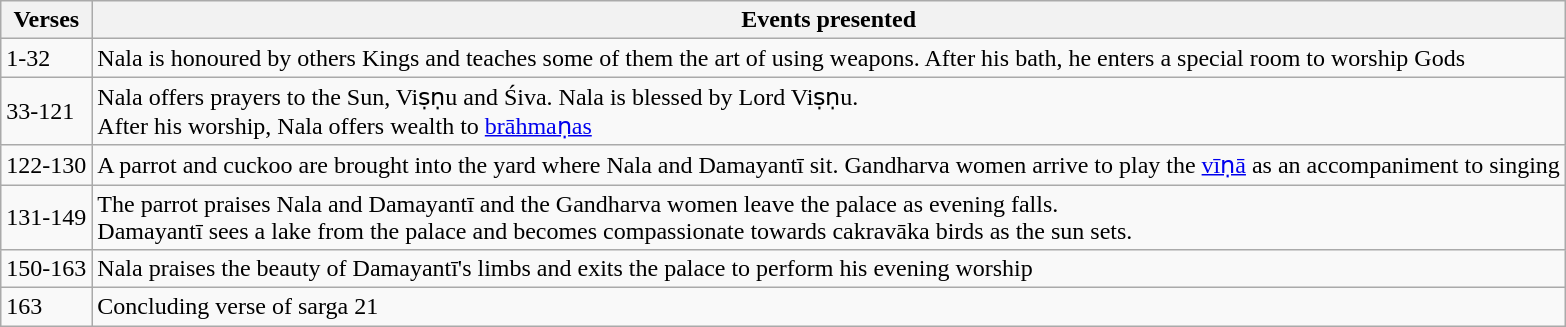<table class="wikitable">
<tr>
<th>Verses</th>
<th>Events presented</th>
</tr>
<tr>
<td>1-32</td>
<td>Nala is honoured by others Kings and teaches some of them the art of using weapons. After his bath, he enters a special room to worship Gods</td>
</tr>
<tr>
<td>33-121</td>
<td>Nala offers prayers to the Sun, Viṣṇu and Śiva. Nala is blessed by Lord Viṣṇu. <br>After his worship, Nala offers wealth to <a href='#'>brāhmaṇas</a></td>
</tr>
<tr>
<td>122-130</td>
<td>A parrot and cuckoo are brought into the yard where Nala and Damayantī sit. Gandharva women arrive to play the <a href='#'>vīṇā</a> as an accompaniment to singing</td>
</tr>
<tr>
<td>131-149</td>
<td>The parrot praises Nala and Damayantī and the Gandharva women leave the palace as evening falls.<br>Damayantī sees a lake from the palace and becomes compassionate towards cakravāka birds as the sun sets.</td>
</tr>
<tr>
<td>150-163</td>
<td>Nala praises the beauty of Damayantī's limbs and exits the palace to perform his evening worship</td>
</tr>
<tr>
<td>163</td>
<td>Concluding verse of sarga 21</td>
</tr>
</table>
